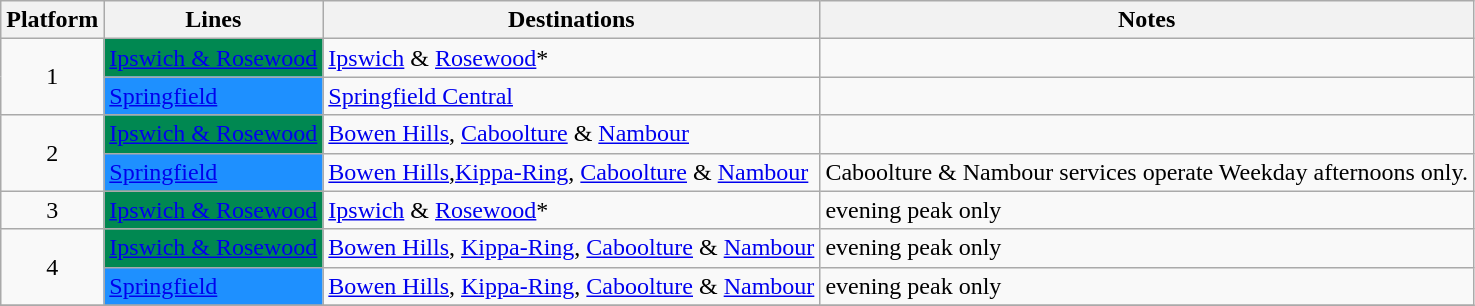<table class="wikitable" style="float: none; margin: 0.5em; ">
<tr>
<th>Platform</th>
<th>Lines</th>
<th>Destinations</th>
<th>Notes</th>
</tr>
<tr>
<td rowspan="2" style="text-align:center;">1</td>
<td style=background:#008851><a href='#'><span>Ipswich & Rosewood</span></a></td>
<td><a href='#'>Ipswich</a> & <a href='#'>Rosewood</a>*</td>
<td></td>
</tr>
<tr>
<td style=background:#1e90ff><a href='#'><span>Springfield</span></a></td>
<td><a href='#'>Springfield Central</a></td>
<td></td>
</tr>
<tr>
<td rowspan="2" style="text-align:center;">2</td>
<td style=background:#008851><a href='#'><span>Ipswich & Rosewood</span></a></td>
<td><a href='#'>Bowen Hills</a>, <a href='#'>Caboolture</a> & <a href='#'>Nambour</a></td>
<td></td>
</tr>
<tr>
<td style=background:#1e90ff><a href='#'><span>Springfield</span></a></td>
<td><a href='#'>Bowen Hills</a>,<a href='#'>Kippa-Ring</a>, <a href='#'>Caboolture</a> & <a href='#'>Nambour</a></td>
<td>Caboolture & Nambour services operate Weekday afternoons only.</td>
</tr>
<tr>
<td rowspan="1" style="text-align:center;">3</td>
<td style=background:#008851><a href='#'><span>Ipswich & Rosewood</span></a></td>
<td><a href='#'>Ipswich</a> & <a href='#'>Rosewood</a>*</td>
<td>evening peak only</td>
</tr>
<tr>
<td rowspan="2" style="text-align:center;">4</td>
<td style=background:#008851><a href='#'><span>Ipswich & Rosewood</span></a></td>
<td><a href='#'>Bowen Hills</a>, <a href='#'>Kippa-Ring</a>, <a href='#'>Caboolture</a> & <a href='#'>Nambour</a></td>
<td>evening peak only</td>
</tr>
<tr>
<td style=background:#1e90ff><a href='#'><span>Springfield</span></a></td>
<td><a href='#'>Bowen Hills</a>, <a href='#'>Kippa-Ring</a>, <a href='#'>Caboolture</a> & <a href='#'>Nambour</a></td>
<td>evening peak only</td>
</tr>
<tr>
</tr>
</table>
